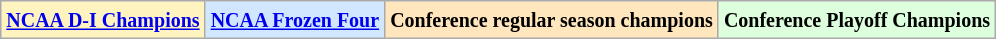<table class="wikitable">
<tr>
<td bgcolor="#FFF3BF"><small><strong><a href='#'>NCAA D-I Champions</a> </strong></small></td>
<td bgcolor="#D0E7FF"><small><strong><a href='#'>NCAA Frozen Four</a></strong></small></td>
<td bgcolor="#FFE6BD"><small><strong>Conference regular season champions</strong></small></td>
<td bgcolor="#ddffdd"><small><strong>Conference Playoff Champions</strong></small></td>
</tr>
</table>
